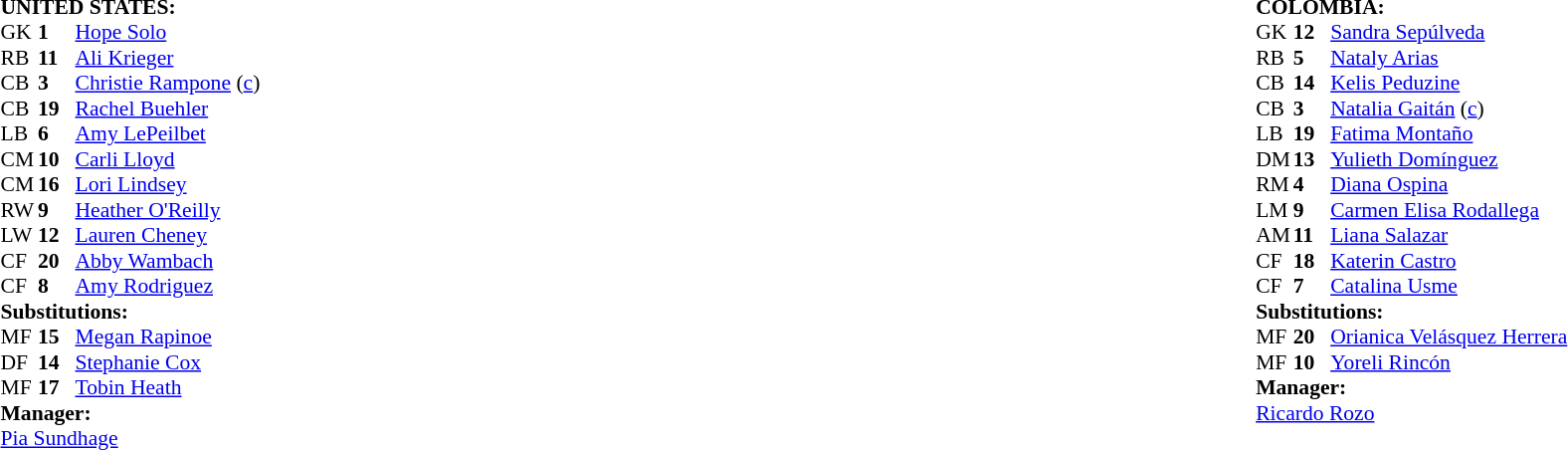<table width="100%">
<tr>
<td valign="top" width="50%"><br><table style="font-size: 90%" cellspacing="0" cellpadding="0">
<tr>
<td colspan=4><br><strong>UNITED STATES:</strong></td>
</tr>
<tr>
<th width="25"></th>
<th width="25"></th>
</tr>
<tr>
<td>GK</td>
<td><strong>1</strong></td>
<td><a href='#'>Hope Solo</a></td>
</tr>
<tr>
<td>RB</td>
<td><strong>11</strong></td>
<td><a href='#'>Ali Krieger</a></td>
</tr>
<tr>
<td>CB</td>
<td><strong>3</strong></td>
<td><a href='#'>Christie Rampone</a> (<a href='#'>c</a>)</td>
</tr>
<tr>
<td>CB</td>
<td><strong>19</strong></td>
<td><a href='#'>Rachel Buehler</a></td>
</tr>
<tr>
<td>LB</td>
<td><strong>6</strong></td>
<td><a href='#'>Amy LePeilbet</a></td>
<td></td>
<td></td>
</tr>
<tr>
<td>CM</td>
<td><strong>10</strong></td>
<td><a href='#'>Carli Lloyd</a></td>
</tr>
<tr>
<td>CM</td>
<td><strong>16</strong></td>
<td><a href='#'>Lori Lindsey</a></td>
</tr>
<tr>
<td>RW</td>
<td><strong>9</strong></td>
<td><a href='#'>Heather O'Reilly</a></td>
<td></td>
<td></td>
</tr>
<tr>
<td>LW</td>
<td><strong>12</strong></td>
<td><a href='#'>Lauren Cheney</a></td>
</tr>
<tr>
<td>CF</td>
<td><strong>20</strong></td>
<td><a href='#'>Abby Wambach</a></td>
<td></td>
</tr>
<tr>
<td>CF</td>
<td><strong>8</strong></td>
<td><a href='#'>Amy Rodriguez</a></td>
<td></td>
<td></td>
</tr>
<tr>
<td colspan=3><strong>Substitutions:</strong></td>
</tr>
<tr>
<td>MF</td>
<td><strong>15</strong></td>
<td><a href='#'>Megan Rapinoe</a></td>
<td></td>
<td></td>
</tr>
<tr>
<td>DF</td>
<td><strong>14</strong></td>
<td><a href='#'>Stephanie Cox</a></td>
<td></td>
<td></td>
</tr>
<tr>
<td>MF</td>
<td><strong>17</strong></td>
<td><a href='#'>Tobin Heath</a></td>
<td></td>
<td></td>
</tr>
<tr>
<td colspan=3><strong>Manager:</strong></td>
</tr>
<tr>
<td colspan=3> <a href='#'>Pia Sundhage</a></td>
</tr>
</table>
</td>
<td valign="top"></td>
<td valign="top" width="50%"><br><table style="font-size: 90%" cellspacing="0" cellpadding="0" align="center">
<tr>
<td colspan=4><br><strong>COLOMBIA:</strong></td>
</tr>
<tr>
<th width=25></th>
<th width=25></th>
</tr>
<tr>
<td>GK</td>
<td><strong>12</strong></td>
<td><a href='#'>Sandra Sepúlveda</a></td>
</tr>
<tr>
<td>RB</td>
<td><strong>5</strong></td>
<td><a href='#'>Nataly Arias</a></td>
</tr>
<tr>
<td>CB</td>
<td><strong>14</strong></td>
<td><a href='#'>Kelis Peduzine</a></td>
</tr>
<tr>
<td>CB</td>
<td><strong>3</strong></td>
<td><a href='#'>Natalia Gaitán</a> (<a href='#'>c</a>)</td>
</tr>
<tr>
<td>LB</td>
<td><strong>19</strong></td>
<td><a href='#'>Fatima Montaño</a></td>
</tr>
<tr>
<td>DM</td>
<td><strong>13</strong></td>
<td><a href='#'>Yulieth Domínguez</a></td>
</tr>
<tr>
<td>RM</td>
<td><strong>4</strong></td>
<td><a href='#'>Diana Ospina</a></td>
</tr>
<tr>
<td>LM</td>
<td><strong>9</strong></td>
<td><a href='#'>Carmen Elisa Rodallega</a></td>
</tr>
<tr>
<td>AM</td>
<td><strong>11</strong></td>
<td><a href='#'>Liana Salazar</a></td>
<td></td>
<td></td>
</tr>
<tr>
<td>CF</td>
<td><strong>18</strong></td>
<td><a href='#'>Katerin Castro</a></td>
</tr>
<tr>
<td>CF</td>
<td><strong>7</strong></td>
<td><a href='#'>Catalina Usme</a></td>
<td></td>
<td></td>
</tr>
<tr>
<td colspan=3><strong>Substitutions:</strong></td>
</tr>
<tr>
<td>MF</td>
<td><strong>20</strong></td>
<td><a href='#'>Orianica Velásquez Herrera</a></td>
<td></td>
<td></td>
</tr>
<tr>
<td>MF</td>
<td><strong>10</strong></td>
<td><a href='#'>Yoreli Rincón</a></td>
<td></td>
<td></td>
</tr>
<tr>
<td colspan=3><strong>Manager:</strong></td>
</tr>
<tr>
<td colspan=3><a href='#'>Ricardo Rozo</a></td>
</tr>
</table>
</td>
</tr>
</table>
